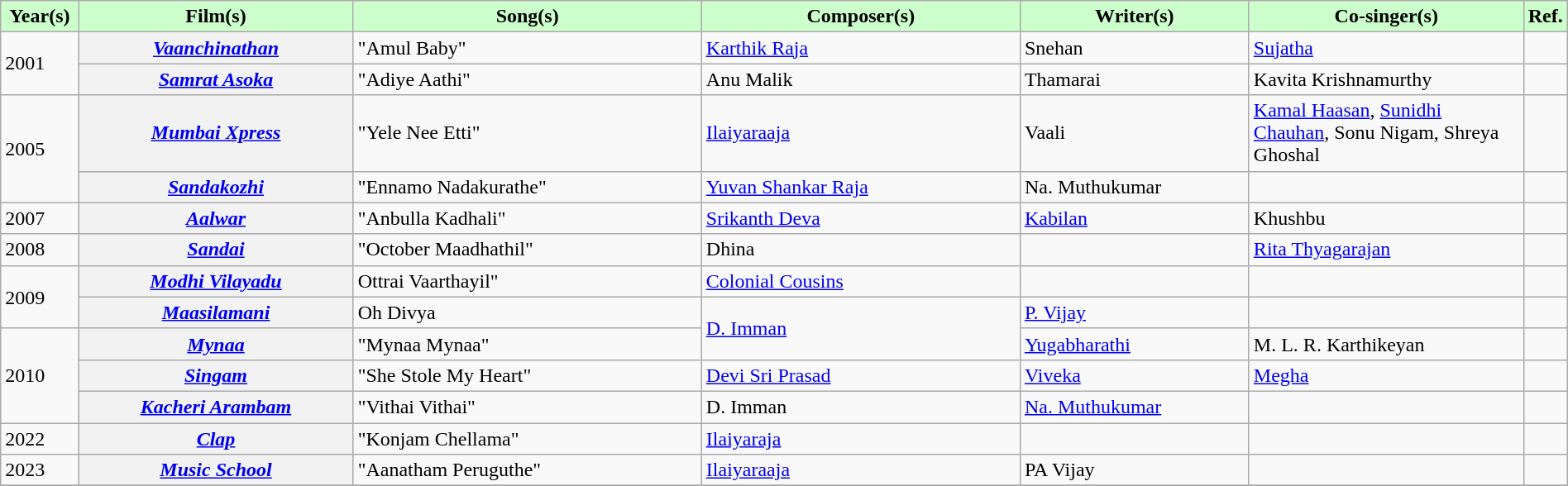<table class="wikitable plainrowheaders" style="width:100%;" textcolor:#000;">
<tr style="background:#cfc; text-align:center;">
<td scope="col" style="width:5%;"><strong>Year(s)</strong></td>
<td scope="col" style="width:18%;"><strong>Film(s)</strong></td>
<td scope="col" style="width:23%;"><strong>Song(s)</strong></td>
<td scope="col" style="width:21%;"><strong>Composer(s)</strong></td>
<td scope="col" style="width:15%;"><strong>Writer(s)</strong></td>
<td scope="col" style="width:40%;"><strong>Co-singer(s)</strong></td>
<td scope="col" style="width:1%;"><strong>Ref.</strong></td>
</tr>
<tr>
<td rowspan=2>2001</td>
<th><em><a href='#'>Vaanchinathan</a></em></th>
<td>"Amul Baby"</td>
<td><a href='#'>Karthik Raja</a></td>
<td>Snehan</td>
<td><a href='#'>Sujatha</a></td>
<td></td>
</tr>
<tr>
<th><em><a href='#'>Samrat Asoka</a></em></th>
<td>"Adiye Aathi"</td>
<td>Anu Malik</td>
<td>Thamarai</td>
<td>Kavita Krishnamurthy</td>
<td></td>
</tr>
<tr>
<td rowspan="2">2005</td>
<th><em><a href='#'>Mumbai Xpress</a></em></th>
<td>"Yele Nee Etti"</td>
<td><a href='#'>Ilaiyaraaja</a></td>
<td>Vaali</td>
<td><a href='#'>Kamal Haasan</a>, <a href='#'>Sunidhi Chauhan</a>, Sonu Nigam, Shreya Ghoshal</td>
<td></td>
</tr>
<tr>
<th><em><a href='#'>Sandakozhi</a></em></th>
<td>"Ennamo Nadakurathe"</td>
<td><a href='#'>Yuvan Shankar Raja</a></td>
<td>Na. Muthukumar</td>
<td></td>
<td></td>
</tr>
<tr>
<td>2007</td>
<th><em><a href='#'>Aalwar</a></em></th>
<td>"Anbulla Kadhali"</td>
<td><a href='#'>Srikanth Deva</a></td>
<td><a href='#'>Kabilan</a></td>
<td>Khushbu</td>
<td></td>
</tr>
<tr>
<td>2008</td>
<th><em><a href='#'>Sandai</a></em></th>
<td>"October Maadhathil"</td>
<td>Dhina</td>
<td></td>
<td><a href='#'>Rita Thyagarajan</a></td>
<td></td>
</tr>
<tr>
<td rowspan="2">2009</td>
<th><em><a href='#'>Modhi Vilayadu</a></em></th>
<td>Ottrai Vaarthayil"</td>
<td><a href='#'>Colonial Cousins</a></td>
<td></td>
<td></td>
<td></td>
</tr>
<tr>
<th><em><a href='#'>Maasilamani</a></em></th>
<td>Oh Divya</td>
<td rowspan="2"><a href='#'>D. Imman</a></td>
<td><a href='#'>P. Vijay</a></td>
<td></td>
<td></td>
</tr>
<tr>
<td rowspan="3">2010</td>
<th><em><a href='#'>Mynaa</a></em></th>
<td>"Mynaa Mynaa"</td>
<td><a href='#'>Yugabharathi</a></td>
<td>M. L. R. Karthikeyan</td>
<td></td>
</tr>
<tr>
<th><em><a href='#'>Singam</a></em></th>
<td>"She Stole My Heart"</td>
<td><a href='#'>Devi Sri Prasad</a></td>
<td><a href='#'>Viveka</a></td>
<td><a href='#'>Megha</a></td>
<td></td>
</tr>
<tr>
<th><em><a href='#'>Kacheri Arambam</a></em></th>
<td>"Vithai Vithai"</td>
<td>D. Imman</td>
<td><a href='#'>Na. Muthukumar</a></td>
<td></td>
<td></td>
</tr>
<tr>
<td>2022</td>
<th><em><a href='#'>Clap</a></em></th>
<td>"Konjam Chellama"</td>
<td><a href='#'>Ilaiyaraja</a></td>
<td></td>
<td></td>
<td></td>
</tr>
<tr>
<td>2023</td>
<th><em><a href='#'>Music School</a></em></th>
<td>"Aanatham Peruguthe"</td>
<td><a href='#'>Ilaiyaraaja</a></td>
<td>PA Vijay</td>
<td></td>
<td></td>
</tr>
<tr>
</tr>
</table>
